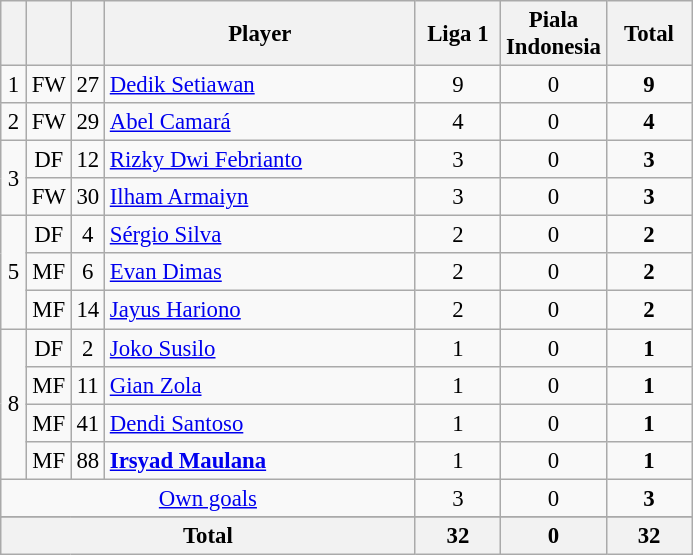<table class="wikitable sortable" style="font-size: 95%; text-align: center;">
<tr>
<th width=10></th>
<th width=10></th>
<th width=10></th>
<th width=200>Player</th>
<th width=50>Liga 1</th>
<th width=50>Piala Indonesia</th>
<th width=50>Total</th>
</tr>
<tr>
<td>1</td>
<td>FW</td>
<td>27</td>
<td align=left> <a href='#'>Dedik Setiawan</a></td>
<td>9</td>
<td>0</td>
<td><strong>9</strong></td>
</tr>
<tr>
<td>2</td>
<td>FW</td>
<td>29</td>
<td align=left> <a href='#'>Abel Camará</a></td>
<td>4</td>
<td>0</td>
<td><strong>4</strong></td>
</tr>
<tr>
<td rowspan=2>3</td>
<td>DF</td>
<td>12</td>
<td align=left> <a href='#'>Rizky Dwi Febrianto</a></td>
<td>3</td>
<td>0</td>
<td><strong>3</strong></td>
</tr>
<tr>
<td>FW</td>
<td>30</td>
<td align=left> <a href='#'>Ilham Armaiyn</a></td>
<td>3</td>
<td>0</td>
<td><strong>3</strong></td>
</tr>
<tr>
<td rowspan=3>5</td>
<td>DF</td>
<td>4</td>
<td align=left> <a href='#'>Sérgio Silva</a></td>
<td>2</td>
<td>0</td>
<td><strong>2</strong></td>
</tr>
<tr>
<td>MF</td>
<td>6</td>
<td align=left> <a href='#'>Evan Dimas</a></td>
<td>2</td>
<td>0</td>
<td><strong>2</strong></td>
</tr>
<tr>
<td>MF</td>
<td>14</td>
<td align=left> <a href='#'>Jayus Hariono</a></td>
<td>2</td>
<td>0</td>
<td><strong>2</strong></td>
</tr>
<tr>
<td rowspan=4>8</td>
<td>DF</td>
<td>2</td>
<td align=left> <a href='#'>Joko Susilo</a></td>
<td>1</td>
<td>0</td>
<td><strong>1</strong></td>
</tr>
<tr>
<td>MF</td>
<td>11</td>
<td align=left> <a href='#'>Gian Zola</a></td>
<td>1</td>
<td>0</td>
<td><strong>1</strong></td>
</tr>
<tr>
<td>MF</td>
<td>41</td>
<td align=left> <a href='#'>Dendi Santoso</a></td>
<td>1</td>
<td>0</td>
<td><strong>1</strong></td>
</tr>
<tr>
<td>MF</td>
<td>88</td>
<td align=left> <strong><a href='#'>Irsyad Maulana</a></strong></td>
<td>1</td>
<td>0</td>
<td><strong>1</strong></td>
</tr>
<tr>
<td colspan=4><a href='#'>Own goals</a></td>
<td>3</td>
<td>0</td>
<td><strong>3</strong></td>
</tr>
<tr class="sortbottom">
</tr>
<tr>
<th colspan=4>Total</th>
<th>32</th>
<th>0</th>
<th>32</th>
</tr>
</table>
